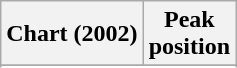<table class="wikitable sortable plainrowheaders" style="text-align:center;">
<tr>
<th scope="col">Chart (2002)</th>
<th scope="col">Peak<br>position</th>
</tr>
<tr>
</tr>
<tr>
</tr>
<tr>
</tr>
<tr>
</tr>
<tr>
</tr>
</table>
